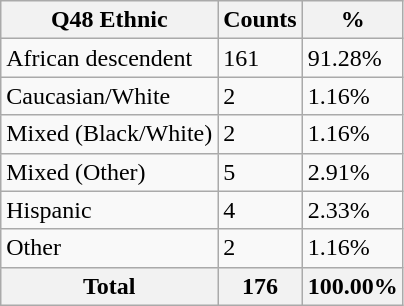<table class="wikitable sortable">
<tr>
<th>Q48 Ethnic</th>
<th>Counts</th>
<th>%</th>
</tr>
<tr>
<td>African descendent</td>
<td>161</td>
<td>91.28%</td>
</tr>
<tr>
<td>Caucasian/White</td>
<td>2</td>
<td>1.16%</td>
</tr>
<tr>
<td>Mixed (Black/White)</td>
<td>2</td>
<td>1.16%</td>
</tr>
<tr>
<td>Mixed (Other)</td>
<td>5</td>
<td>2.91%</td>
</tr>
<tr>
<td>Hispanic</td>
<td>4</td>
<td>2.33%</td>
</tr>
<tr>
<td>Other</td>
<td>2</td>
<td>1.16%</td>
</tr>
<tr>
<th>Total</th>
<th>176</th>
<th>100.00%</th>
</tr>
</table>
